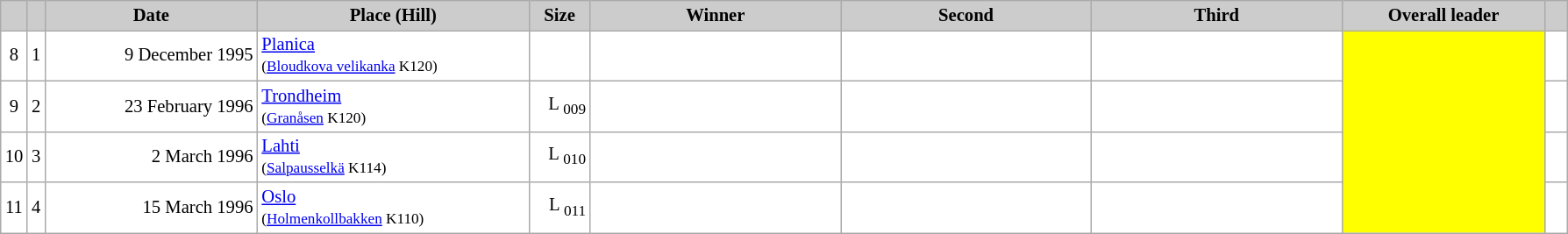<table class="wikitable plainrowheaders" style="background:#fff; font-size:86%; line-height:16px; border:grey solid 1px; border-collapse:collapse;">
<tr style="background:#ccc; text-align:center;">
<th scope="col" style="background:#ccc; width=30 px;"></th>
<th scope="col" style="background:#ccc; width=30 px;"></th>
<th scope="col" style="background:#ccc; width:155px;">Date</th>
<th scope="col" style="background:#ccc; width:200px;">Place (Hill)</th>
<th scope="col" style="background:#ccc; width:40px;">Size</th>
<th scope="col" style="background:#ccc; width:184px;">Winner</th>
<th scope="col" style="background:#ccc; width:184px;">Second</th>
<th scope="col" style="background:#ccc; width:184px;">Third</th>
<th scope="col" style="background:#ccc; width:148px;">Overall leader</th>
<th scope="col" style="background:#ccc; width:10px;"></th>
</tr>
<tr>
<td align=center>8</td>
<td align=center>1</td>
<td align=right>9 December 1995</td>
<td> <a href='#'>Planica</a><br><small>(<a href='#'>Bloudkova velikanka</a> K120)</small></td>
<td align=right></td>
<td></td>
<td></td>
<td></td>
<td bgcolor=yellow rowspan=4></td>
<td></td>
</tr>
<tr>
<td align=center>9</td>
<td align=center>2</td>
<td align=right>23 February 1996</td>
<td> <a href='#'>Trondheim</a><br><small>(<a href='#'>Granåsen</a> K120)</small></td>
<td align=right>L <sub>009</sub></td>
<td></td>
<td></td>
<td></td>
<td></td>
</tr>
<tr>
<td align=center>10</td>
<td align=center>3</td>
<td align=right>2 March 1996</td>
<td> <a href='#'>Lahti</a><br><small>(<a href='#'>Salpausselkä</a> K114)</small></td>
<td align=right>L <sub>010</sub></td>
<td></td>
<td></td>
<td></td>
<td></td>
</tr>
<tr>
<td align=center>11</td>
<td align=center>4</td>
<td align=right>15 March 1996</td>
<td> <a href='#'>Oslo</a><br><small>(<a href='#'>Holmenkollbakken</a> K110)</small></td>
<td align=right>L <sub>011</sub></td>
<td></td>
<td></td>
<td></td>
<td></td>
</tr>
</table>
